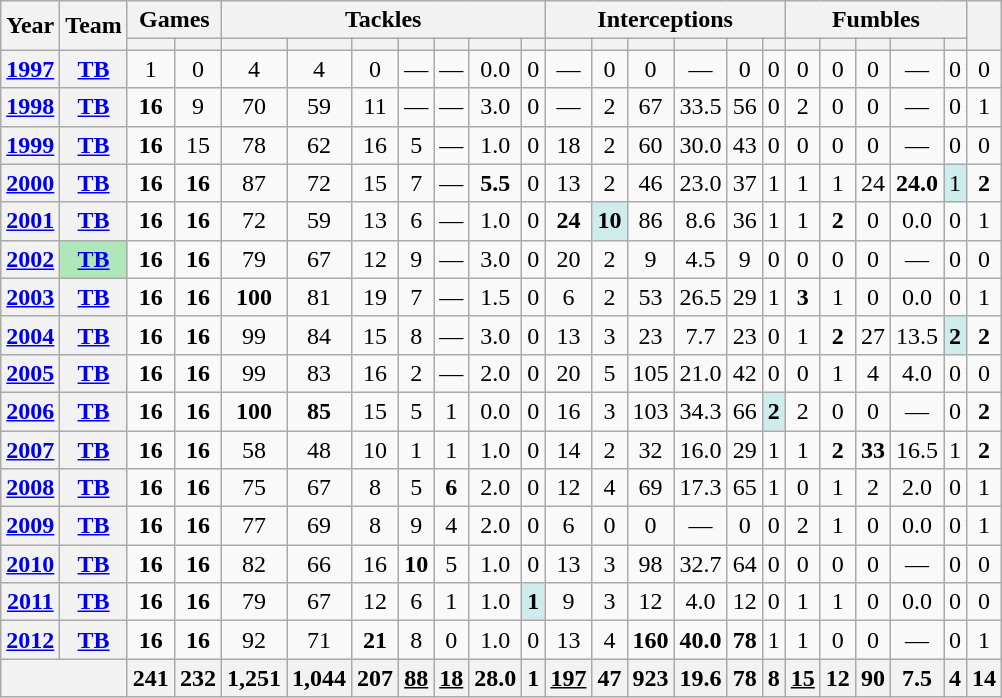<table class="wikitable" style="text-align:center;">
<tr>
<th rowspan="2">Year</th>
<th rowspan="2">Team</th>
<th colspan="2">Games</th>
<th colspan="7">Tackles</th>
<th colspan="6">Interceptions</th>
<th colspan="5">Fumbles</th>
<th rowspan="2"></th>
</tr>
<tr>
<th></th>
<th></th>
<th></th>
<th></th>
<th></th>
<th></th>
<th></th>
<th></th>
<th></th>
<th></th>
<th></th>
<th></th>
<th></th>
<th></th>
<th></th>
<th></th>
<th></th>
<th></th>
<th></th>
<th></th>
</tr>
<tr>
<th><a href='#'>1997</a></th>
<th><a href='#'>TB</a></th>
<td>1</td>
<td>0</td>
<td>4</td>
<td>4</td>
<td>0</td>
<td>—</td>
<td>—</td>
<td>0.0</td>
<td>0</td>
<td>—</td>
<td>0</td>
<td>0</td>
<td>—</td>
<td>0</td>
<td>0</td>
<td>0</td>
<td>0</td>
<td>0</td>
<td>—</td>
<td>0</td>
<td>0</td>
</tr>
<tr>
<th><a href='#'>1998</a></th>
<th><a href='#'>TB</a></th>
<td><strong>16</strong></td>
<td>9</td>
<td>70</td>
<td>59</td>
<td>11</td>
<td>—</td>
<td>—</td>
<td>3.0</td>
<td>0</td>
<td>—</td>
<td>2</td>
<td>67</td>
<td>33.5</td>
<td>56</td>
<td>0</td>
<td>2</td>
<td>0</td>
<td>0</td>
<td>—</td>
<td>0</td>
<td>1</td>
</tr>
<tr>
<th><a href='#'>1999</a></th>
<th><a href='#'>TB</a></th>
<td><strong>16</strong></td>
<td>15</td>
<td>78</td>
<td>62</td>
<td>16</td>
<td>5</td>
<td>—</td>
<td>1.0</td>
<td>0</td>
<td>18</td>
<td>2</td>
<td>60</td>
<td>30.0</td>
<td>43</td>
<td>0</td>
<td>0</td>
<td>0</td>
<td>0</td>
<td>—</td>
<td>0</td>
<td>0</td>
</tr>
<tr>
<th><a href='#'>2000</a></th>
<th><a href='#'>TB</a></th>
<td><strong>16</strong></td>
<td><strong>16</strong></td>
<td>87</td>
<td>72</td>
<td>15</td>
<td>7</td>
<td>—</td>
<td><strong>5.5</strong></td>
<td>0</td>
<td>13</td>
<td>2</td>
<td>46</td>
<td>23.0</td>
<td>37</td>
<td>1</td>
<td>1</td>
<td>1</td>
<td>24</td>
<td><strong>24.0</strong></td>
<td style="background:#cfecec;">1</td>
<td><strong>2</strong></td>
</tr>
<tr>
<th><a href='#'>2001</a></th>
<th><a href='#'>TB</a></th>
<td><strong>16</strong></td>
<td><strong>16</strong></td>
<td>72</td>
<td>59</td>
<td>13</td>
<td>6</td>
<td>—</td>
<td>1.0</td>
<td>0</td>
<td><strong>24</strong></td>
<td style="background:#cfecec;"><strong>10</strong></td>
<td>86</td>
<td>8.6</td>
<td>36</td>
<td>1</td>
<td>1</td>
<td><strong>2</strong></td>
<td>0</td>
<td>0.0</td>
<td>0</td>
<td>1</td>
</tr>
<tr>
<th><a href='#'>2002</a></th>
<th style="background:#afe6ba;"><a href='#'>TB</a></th>
<td><strong>16</strong></td>
<td><strong>16</strong></td>
<td>79</td>
<td>67</td>
<td>12</td>
<td>9</td>
<td>—</td>
<td>3.0</td>
<td>0</td>
<td>20</td>
<td>2</td>
<td>9</td>
<td>4.5</td>
<td>9</td>
<td>0</td>
<td>0</td>
<td>0</td>
<td>0</td>
<td>—</td>
<td>0</td>
<td>0</td>
</tr>
<tr>
<th><a href='#'>2003</a></th>
<th><a href='#'>TB</a></th>
<td><strong>16</strong></td>
<td><strong>16</strong></td>
<td><strong>100</strong></td>
<td>81</td>
<td>19</td>
<td>7</td>
<td>—</td>
<td>1.5</td>
<td>0</td>
<td>6</td>
<td>2</td>
<td>53</td>
<td>26.5</td>
<td>29</td>
<td>1</td>
<td><strong>3</strong></td>
<td>1</td>
<td>0</td>
<td>0.0</td>
<td>0</td>
<td>1</td>
</tr>
<tr>
<th><a href='#'>2004</a></th>
<th><a href='#'>TB</a></th>
<td><strong>16</strong></td>
<td><strong>16</strong></td>
<td>99</td>
<td>84</td>
<td>15</td>
<td>8</td>
<td>—</td>
<td>3.0</td>
<td>0</td>
<td>13</td>
<td>3</td>
<td>23</td>
<td>7.7</td>
<td>23</td>
<td>0</td>
<td>1</td>
<td><strong>2</strong></td>
<td>27</td>
<td>13.5</td>
<td style="background:#cfecec;"><strong>2</strong></td>
<td><strong>2</strong></td>
</tr>
<tr>
<th><a href='#'>2005</a></th>
<th><a href='#'>TB</a></th>
<td><strong>16</strong></td>
<td><strong>16</strong></td>
<td>99</td>
<td>83</td>
<td>16</td>
<td>2</td>
<td>—</td>
<td>2.0</td>
<td>0</td>
<td>20</td>
<td>5</td>
<td>105</td>
<td>21.0</td>
<td>42</td>
<td>0</td>
<td>0</td>
<td>1</td>
<td>4</td>
<td>4.0</td>
<td>0</td>
<td>0</td>
</tr>
<tr>
<th><a href='#'>2006</a></th>
<th><a href='#'>TB</a></th>
<td><strong>16</strong></td>
<td><strong>16</strong></td>
<td><strong>100</strong></td>
<td><strong>85</strong></td>
<td>15</td>
<td>5</td>
<td>1</td>
<td>0.0</td>
<td>0</td>
<td>16</td>
<td>3</td>
<td>103</td>
<td>34.3</td>
<td>66</td>
<td style="background:#cfecec;"><strong>2</strong></td>
<td>2</td>
<td>0</td>
<td>0</td>
<td>—</td>
<td>0</td>
<td><strong>2</strong></td>
</tr>
<tr>
<th><a href='#'>2007</a></th>
<th><a href='#'>TB</a></th>
<td><strong>16</strong></td>
<td><strong>16</strong></td>
<td>58</td>
<td>48</td>
<td>10</td>
<td>1</td>
<td>1</td>
<td>1.0</td>
<td>0</td>
<td>14</td>
<td>2</td>
<td>32</td>
<td>16.0</td>
<td>29</td>
<td>1</td>
<td>1</td>
<td><strong>2</strong></td>
<td><strong>33</strong></td>
<td>16.5</td>
<td>1</td>
<td><strong>2</strong></td>
</tr>
<tr>
<th><a href='#'>2008</a></th>
<th><a href='#'>TB</a></th>
<td><strong>16</strong></td>
<td><strong>16</strong></td>
<td>75</td>
<td>67</td>
<td>8</td>
<td>5</td>
<td><strong>6</strong></td>
<td>2.0</td>
<td>0</td>
<td>12</td>
<td>4</td>
<td>69</td>
<td>17.3</td>
<td>65</td>
<td>1</td>
<td>0</td>
<td>1</td>
<td>2</td>
<td>2.0</td>
<td>0</td>
<td>1</td>
</tr>
<tr>
<th><a href='#'>2009</a></th>
<th><a href='#'>TB</a></th>
<td><strong>16</strong></td>
<td><strong>16</strong></td>
<td>77</td>
<td>69</td>
<td>8</td>
<td>9</td>
<td>4</td>
<td>2.0</td>
<td>0</td>
<td>6</td>
<td>0</td>
<td>0</td>
<td>—</td>
<td>0</td>
<td>0</td>
<td>2</td>
<td>1</td>
<td>0</td>
<td>0.0</td>
<td>0</td>
<td>1</td>
</tr>
<tr>
<th><a href='#'>2010</a></th>
<th><a href='#'>TB</a></th>
<td><strong>16</strong></td>
<td><strong>16</strong></td>
<td>82</td>
<td>66</td>
<td>16</td>
<td><strong>10</strong></td>
<td>5</td>
<td>1.0</td>
<td>0</td>
<td>13</td>
<td>3</td>
<td>98</td>
<td>32.7</td>
<td>64</td>
<td>0</td>
<td>0</td>
<td>0</td>
<td>0</td>
<td>—</td>
<td>0</td>
<td>0</td>
</tr>
<tr>
<th><a href='#'>2011</a></th>
<th><a href='#'>TB</a></th>
<td><strong>16</strong></td>
<td><strong>16</strong></td>
<td>79</td>
<td>67</td>
<td>12</td>
<td>6</td>
<td>1</td>
<td>1.0</td>
<td style="background:#cfecec;"><strong>1</strong></td>
<td>9</td>
<td>3</td>
<td>12</td>
<td>4.0</td>
<td>12</td>
<td>0</td>
<td>1</td>
<td>1</td>
<td>0</td>
<td>0.0</td>
<td>0</td>
<td>0</td>
</tr>
<tr>
<th><a href='#'>2012</a></th>
<th><a href='#'>TB</a></th>
<td><strong>16</strong></td>
<td><strong>16</strong></td>
<td>92</td>
<td>71</td>
<td><strong>21</strong></td>
<td>8</td>
<td>0</td>
<td>1.0</td>
<td>0</td>
<td>13</td>
<td>4</td>
<td><strong>160</strong></td>
<td><strong>40.0</strong></td>
<td><strong>78</strong></td>
<td>1</td>
<td>1</td>
<td>0</td>
<td>0</td>
<td>—</td>
<td>0</td>
<td>1</td>
</tr>
<tr>
<th colspan="2"></th>
<th>241</th>
<th>232</th>
<th>1,251</th>
<th>1,044</th>
<th>207</th>
<th><u>88</u></th>
<th><u>18</u></th>
<th>28.0</th>
<th>1</th>
<th><u>197</u></th>
<th>47</th>
<th>923</th>
<th>19.6</th>
<th>78</th>
<th>8</th>
<th><u>15</u></th>
<th>12</th>
<th>90</th>
<th>7.5</th>
<th>4</th>
<th>14</th>
</tr>
</table>
